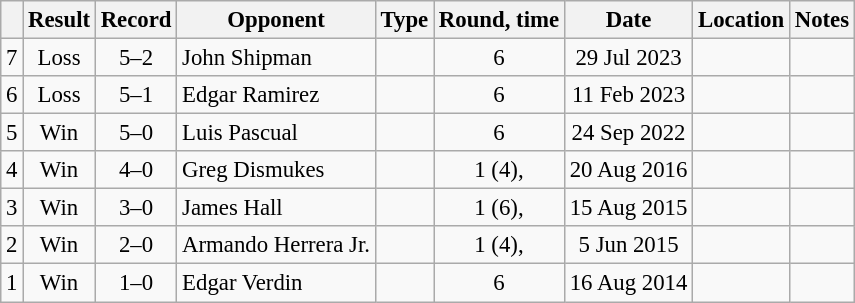<table class="wikitable" style="text-align:center; font-size:95%">
<tr>
<th></th>
<th>Result</th>
<th>Record</th>
<th>Opponent</th>
<th>Type</th>
<th>Round, time</th>
<th>Date</th>
<th>Location</th>
<th>Notes</th>
</tr>
<tr>
<td>7</td>
<td> Loss</td>
<td>5–2</td>
<td style="text-align:left;"> John Shipman</td>
<td></td>
<td>6</td>
<td>29 Jul 2023</td>
<td style="text-align:left;"> </td>
<td></td>
</tr>
<tr>
<td>6</td>
<td>Loss</td>
<td>5–1</td>
<td style="text-align:left;"> Edgar Ramirez</td>
<td></td>
<td>6</td>
<td>11 Feb 2023</td>
<td style="text-align:left;"> </td>
<td></td>
</tr>
<tr>
<td>5</td>
<td>Win</td>
<td>5–0</td>
<td style="text-align:left;"> Luis Pascual</td>
<td></td>
<td>6</td>
<td>24 Sep 2022</td>
<td style="text-align:left;"> </td>
<td></td>
</tr>
<tr>
<td>4</td>
<td>Win</td>
<td>4–0</td>
<td style="text-align:left;"> Greg Dismukes</td>
<td></td>
<td>1 (4), </td>
<td>20 Aug 2016</td>
<td style="text-align:left;"> </td>
<td></td>
</tr>
<tr>
<td>3</td>
<td>Win</td>
<td>3–0</td>
<td style="text-align:left;"> James Hall</td>
<td></td>
<td>1 (6), </td>
<td>15 Aug 2015</td>
<td style="text-align:left;"> </td>
<td></td>
</tr>
<tr>
<td>2</td>
<td>Win</td>
<td>2–0</td>
<td style="text-align:left;"> Armando Herrera Jr.</td>
<td></td>
<td>1 (4), </td>
<td>5 Jun 2015</td>
<td style="text-align:left;"> </td>
<td></td>
</tr>
<tr>
<td>1</td>
<td>Win</td>
<td>1–0</td>
<td style="text-align:left;"> Edgar Verdin</td>
<td></td>
<td>6</td>
<td>16 Aug 2014</td>
<td style="text-align:left;"> </td>
<td></td>
</tr>
</table>
